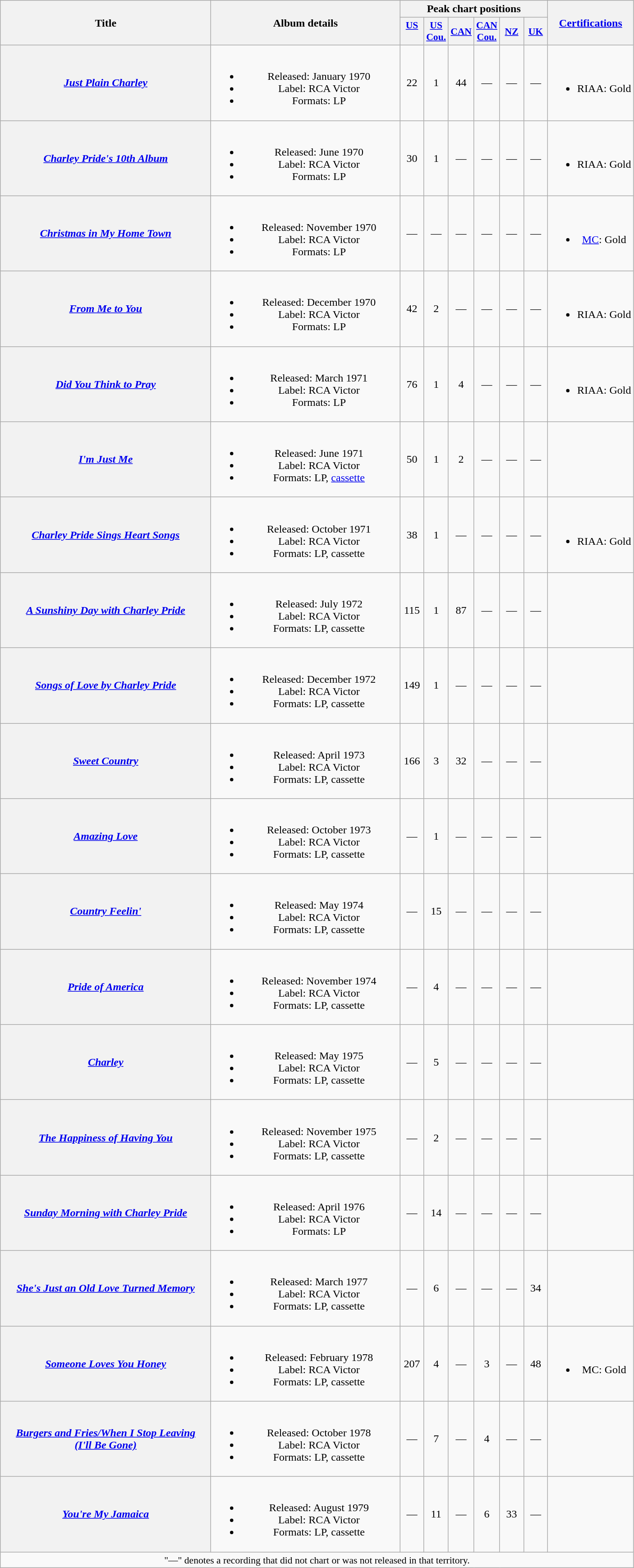<table class="wikitable plainrowheaders" style="text-align:center;" border="1">
<tr>
<th scope="col" rowspan="2" style="width:19em;">Title</th>
<th scope="col" rowspan="2" style="width:17em;">Album details</th>
<th scope="col" colspan="6">Peak chart positions</th>
<th scope="col" rowspan="2"><a href='#'>Certifications</a></th>
</tr>
<tr>
<th scope="col" style="width:2em;font-size:90%;"><a href='#'>US</a><br><br></th>
<th scope="col" style="width:2em;font-size:90%;"><a href='#'>US<br>Cou.</a><br></th>
<th scope="col" style="width:2em;font-size:90%;"><a href='#'>CAN</a><br></th>
<th scope="col" style="width:2em;font-size:90%;"><a href='#'>CAN<br>Cou.</a><br></th>
<th scope="col" style="width:2em;font-size:90%;"><a href='#'>NZ</a><br></th>
<th scope="col" style="width:2em;font-size:90%;"><a href='#'>UK</a><br></th>
</tr>
<tr>
<th scope="row"><em><a href='#'>Just Plain Charley</a></em></th>
<td><br><ul><li>Released: January 1970</li><li>Label: RCA Victor</li><li>Formats: LP</li></ul></td>
<td>22</td>
<td>1</td>
<td>44</td>
<td>—</td>
<td>—</td>
<td>—</td>
<td><br><ul><li>RIAA: Gold</li></ul></td>
</tr>
<tr>
<th scope="row"><em><a href='#'>Charley Pride's 10th Album</a></em></th>
<td><br><ul><li>Released: June 1970</li><li>Label: RCA Victor</li><li>Formats: LP</li></ul></td>
<td>30</td>
<td>1</td>
<td>—</td>
<td>—</td>
<td>—</td>
<td>—</td>
<td><br><ul><li>RIAA: Gold</li></ul></td>
</tr>
<tr>
<th scope="row"><em><a href='#'>Christmas in My Home Town</a></em></th>
<td><br><ul><li>Released: November 1970</li><li>Label: RCA Victor</li><li>Formats: LP</li></ul></td>
<td>—</td>
<td>—</td>
<td>—</td>
<td>—</td>
<td>—</td>
<td>—</td>
<td><br><ul><li><a href='#'>MC</a>: Gold</li></ul></td>
</tr>
<tr>
<th scope="row"><em><a href='#'>From Me to You</a></em></th>
<td><br><ul><li>Released: December 1970</li><li>Label: RCA Victor</li><li>Formats: LP</li></ul></td>
<td>42</td>
<td>2</td>
<td>—</td>
<td>—</td>
<td>—</td>
<td>—</td>
<td><br><ul><li>RIAA: Gold</li></ul></td>
</tr>
<tr>
<th scope="row"><em><a href='#'>Did You Think to Pray</a></em></th>
<td><br><ul><li>Released: March 1971</li><li>Label: RCA Victor</li><li>Formats: LP</li></ul></td>
<td>76</td>
<td>1</td>
<td>4</td>
<td>—</td>
<td>—</td>
<td>—</td>
<td><br><ul><li>RIAA: Gold</li></ul></td>
</tr>
<tr>
<th scope="row"><em><a href='#'>I'm Just Me</a></em></th>
<td><br><ul><li>Released: June 1971</li><li>Label: RCA Victor</li><li>Formats: LP, <a href='#'>cassette</a></li></ul></td>
<td>50</td>
<td>1</td>
<td>2</td>
<td>—</td>
<td>—</td>
<td>—</td>
<td></td>
</tr>
<tr>
<th scope="row"><em><a href='#'>Charley Pride Sings Heart Songs</a></em></th>
<td><br><ul><li>Released: October 1971</li><li>Label: RCA Victor</li><li>Formats: LP, cassette</li></ul></td>
<td>38</td>
<td>1</td>
<td>—</td>
<td>—</td>
<td>—</td>
<td>—</td>
<td><br><ul><li>RIAA: Gold</li></ul></td>
</tr>
<tr>
<th scope="row"><em><a href='#'>A Sunshiny Day with Charley Pride</a></em></th>
<td><br><ul><li>Released: July 1972</li><li>Label: RCA Victor</li><li>Formats: LP, cassette</li></ul></td>
<td>115</td>
<td>1</td>
<td>87</td>
<td>—</td>
<td>—</td>
<td>—</td>
<td></td>
</tr>
<tr>
<th scope="row"><em><a href='#'>Songs of Love by Charley Pride</a></em></th>
<td><br><ul><li>Released: December 1972</li><li>Label: RCA Victor</li><li>Formats: LP, cassette</li></ul></td>
<td>149</td>
<td>1</td>
<td>—</td>
<td>—</td>
<td>—</td>
<td>—</td>
<td></td>
</tr>
<tr>
<th scope="row"><em><a href='#'>Sweet Country</a></em></th>
<td><br><ul><li>Released: April 1973</li><li>Label: RCA Victor</li><li>Formats: LP, cassette</li></ul></td>
<td>166</td>
<td>3</td>
<td>32</td>
<td>—</td>
<td>—</td>
<td>—</td>
<td></td>
</tr>
<tr>
<th scope="row"><em><a href='#'>Amazing Love</a></em></th>
<td><br><ul><li>Released: October 1973</li><li>Label: RCA Victor</li><li>Formats: LP, cassette</li></ul></td>
<td>—</td>
<td>1</td>
<td>—</td>
<td>—</td>
<td>—</td>
<td>—</td>
<td></td>
</tr>
<tr>
<th scope="row"><em><a href='#'>Country Feelin'</a></em></th>
<td><br><ul><li>Released: May 1974</li><li>Label: RCA Victor</li><li>Formats: LP, cassette</li></ul></td>
<td>—</td>
<td>15</td>
<td>—</td>
<td>—</td>
<td>—</td>
<td>—</td>
<td></td>
</tr>
<tr>
<th scope="row"><em><a href='#'>Pride of America</a></em></th>
<td><br><ul><li>Released: November 1974</li><li>Label: RCA Victor</li><li>Formats: LP, cassette</li></ul></td>
<td>—</td>
<td>4</td>
<td>—</td>
<td>—</td>
<td>—</td>
<td>—</td>
<td></td>
</tr>
<tr>
<th scope="row"><em><a href='#'>Charley</a></em></th>
<td><br><ul><li>Released: May 1975</li><li>Label: RCA Victor</li><li>Formats: LP, cassette</li></ul></td>
<td>—</td>
<td>5</td>
<td>—</td>
<td>—</td>
<td>—</td>
<td>—</td>
<td></td>
</tr>
<tr>
<th scope="row"><em><a href='#'>The Happiness of Having You</a></em></th>
<td><br><ul><li>Released: November 1975</li><li>Label: RCA Victor</li><li>Formats: LP, cassette</li></ul></td>
<td>—</td>
<td>2</td>
<td>—</td>
<td>—</td>
<td>—</td>
<td>—</td>
<td></td>
</tr>
<tr>
<th scope="row"><em><a href='#'>Sunday Morning with Charley Pride</a></em></th>
<td><br><ul><li>Released: April 1976</li><li>Label: RCA Victor</li><li>Formats: LP</li></ul></td>
<td>—</td>
<td>14</td>
<td>—</td>
<td>—</td>
<td>—</td>
<td>—</td>
<td></td>
</tr>
<tr>
<th scope="row"><em><a href='#'>She's Just an Old Love Turned Memory</a></em></th>
<td><br><ul><li>Released: March 1977</li><li>Label: RCA Victor</li><li>Formats: LP, cassette</li></ul></td>
<td>—</td>
<td>6</td>
<td>—</td>
<td>—</td>
<td>—</td>
<td>34</td>
<td></td>
</tr>
<tr>
<th scope="row"><em><a href='#'>Someone Loves You Honey</a></em></th>
<td><br><ul><li>Released: February 1978</li><li>Label: RCA Victor</li><li>Formats: LP, cassette</li></ul></td>
<td>207</td>
<td>4</td>
<td>—</td>
<td>3</td>
<td>—</td>
<td>48</td>
<td><br><ul><li>MC: Gold</li></ul></td>
</tr>
<tr>
<th scope="row"><em><a href='#'>Burgers and Fries/When I Stop Leaving<br>(I'll Be Gone)</a></em></th>
<td><br><ul><li>Released: October 1978</li><li>Label: RCA Victor</li><li>Formats: LP, cassette</li></ul></td>
<td>—</td>
<td>7</td>
<td>—</td>
<td>4</td>
<td>—</td>
<td>—</td>
<td></td>
</tr>
<tr>
<th scope="row"><em><a href='#'>You're My Jamaica</a></em></th>
<td><br><ul><li>Released: August 1979</li><li>Label: RCA Victor</li><li>Formats: LP, cassette</li></ul></td>
<td>—</td>
<td>11</td>
<td>—</td>
<td>6</td>
<td>33</td>
<td>—</td>
<td></td>
</tr>
<tr>
<td colspan="9" style="font-size:90%">"—" denotes a recording that did not chart or was not released in that territory.</td>
</tr>
</table>
